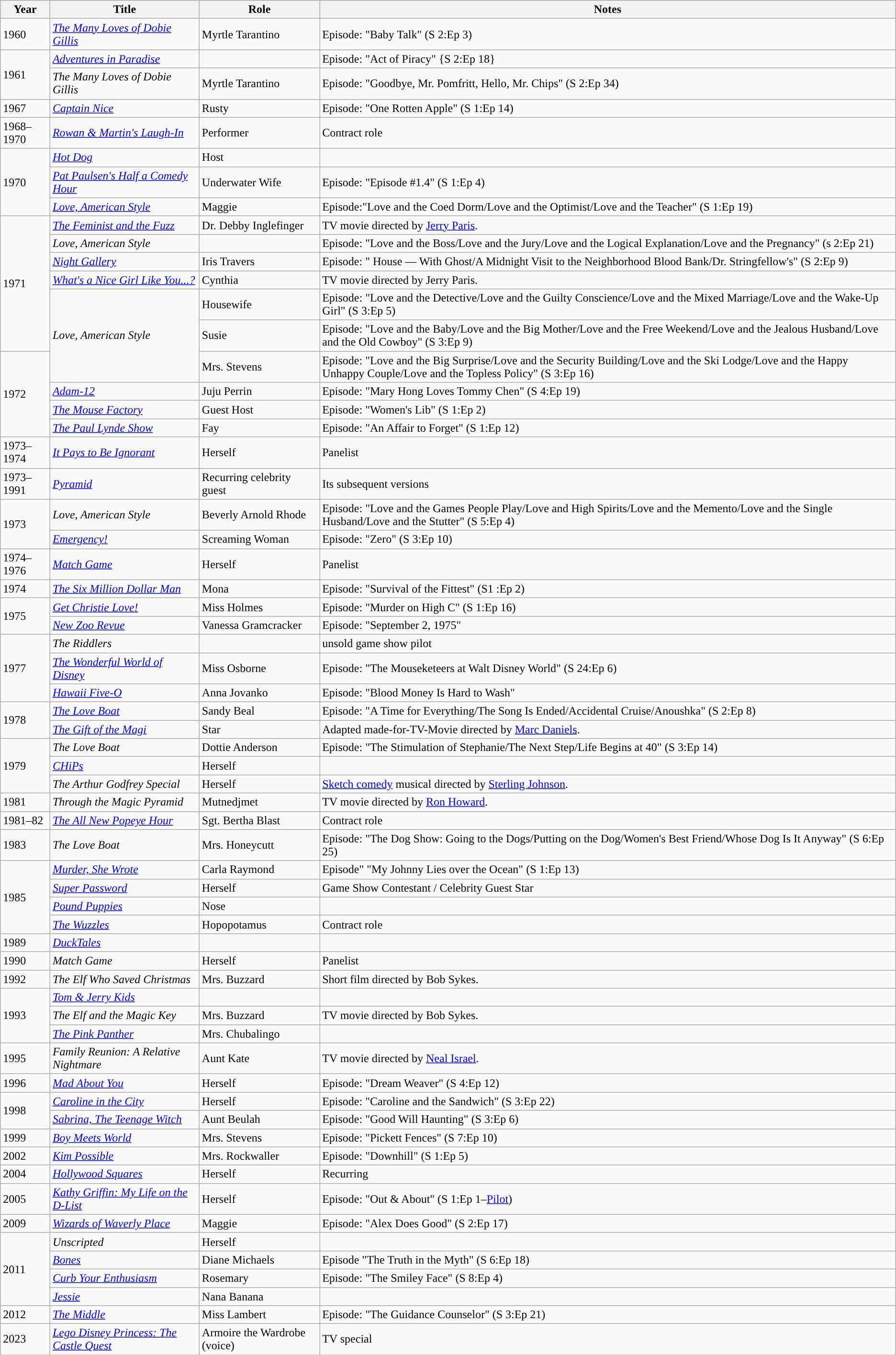<table class="wikitable">
<tr>
<th>Year</th>
<th>Title</th>
<th>Role</th>
<th>Notes</th>
</tr>
<tr>
<td>1960</td>
<td><em><a href='#'>The Many Loves of Dobie Gillis</a></em></td>
<td>Myrtle Tarantino</td>
<td>Episode: "Baby Talk" (S 2:Ep 3)</td>
</tr>
<tr>
<td rowspan="2">1961</td>
<td><em><a href='#'>Adventures in Paradise</a></em></td>
<td></td>
<td>Episode: "Act of Piracy" {S 2:Ep 18}</td>
</tr>
<tr>
<td><em>The Many Loves of Dobie Gillis</em></td>
<td>Myrtle Tarantino</td>
<td>Episode: "Goodbye, Mr. Pomfritt, Hello, Mr. Chips" (S 2:Ep 34)</td>
</tr>
<tr>
<td>1967</td>
<td><em><a href='#'>Captain Nice</a></em></td>
<td>Rusty</td>
<td>Episode: "One Rotten Apple" (S 1:Ep 14)</td>
</tr>
<tr>
<td>1968–1970</td>
<td><em><a href='#'>Rowan & Martin's Laugh-In</a></em></td>
<td>Performer</td>
<td>Contract role</td>
</tr>
<tr>
<td rowspan="3">1970</td>
<td><em><a href='#'>Hot Dog</a></em></td>
<td>Host</td>
<td></td>
</tr>
<tr>
<td><em><a href='#'>Pat Paulsen's Half a Comedy Hour</a></em></td>
<td>Underwater Wife</td>
<td>Episode: "Episode #1.4" (S 1:Ep 4)</td>
</tr>
<tr>
<td><em><a href='#'>Love, American Style</a></em></td>
<td>Maggie</td>
<td>Episode:"Love and the Coed Dorm/Love and the Optimist/Love and the Teacher" (S 1:Ep 19)</td>
</tr>
<tr>
<td rowspan="6">1971</td>
<td><em><a href='#'>The Feminist and the Fuzz</a></em></td>
<td>Dr. Debby Inglefinger</td>
<td>TV movie directed by <a href='#'>Jerry Paris</a>.</td>
</tr>
<tr>
<td><em>Love, American Style</em></td>
<td></td>
<td>Episode: "Love and the Boss/Love and the Jury/Love and the Logical Explanation/Love and the Pregnancy" (s 2:Ep 21)</td>
</tr>
<tr>
<td><em><a href='#'>Night Gallery</a></em></td>
<td>Iris Travers</td>
<td>Episode: " House — With Ghost/A Midnight Visit to the Neighborhood Blood Bank/Dr. Stringfellow's" (S 2:Ep 9)</td>
</tr>
<tr>
<td><em><a href='#'>What's a Nice Girl Like You...?</a></em></td>
<td>Cynthia</td>
<td>TV movie directed by Jerry Paris.</td>
</tr>
<tr>
<td rowspan="3"><em>Love, American Style</em></td>
<td>Housewife</td>
<td>Episode: "Love and the Detective/Love and the Guilty Conscience/Love and the Mixed Marriage/Love and the Wake-Up Girl" (S 3:Ep 5)</td>
</tr>
<tr>
<td>Susie</td>
<td>Episode: "Love and the Baby/Love and the Big Mother/Love and the Free Weekend/Love and the Jealous Husband/Love and the Old Cowboy" (S 3:Ep 9)</td>
</tr>
<tr>
<td rowspan="4">1972</td>
<td>Mrs. Stevens</td>
<td>Episode: "Love and the Big Surprise/Love and the Security Building/Love and the Ski Lodge/Love and the Happy Unhappy Couple/Love and the Topless Policy" (S 3:Ep 16)</td>
</tr>
<tr>
<td><em><a href='#'>Adam-12</a></em></td>
<td>Juju Perrin</td>
<td>Episode: "Mary Hong Loves Tommy Chen" (S 4:Ep 19)</td>
</tr>
<tr>
<td><em><a href='#'>The Mouse Factory</a></em></td>
<td>Guest Host</td>
<td>Episode: "Women's Lib" (S 1:Ep 2)</td>
</tr>
<tr>
<td><em><a href='#'>The Paul Lynde Show</a></em></td>
<td>Fay</td>
<td>Episode: "An Affair to Forget" (S 1:Ep 12)</td>
</tr>
<tr>
<td>1973–1974</td>
<td><em><a href='#'>It Pays to Be Ignorant</a></em></td>
<td>Herself</td>
<td>Panelist</td>
</tr>
<tr>
<td>1973–1991</td>
<td><em><a href='#'>Pyramid</a></em></td>
<td>Recurring celebrity guest</td>
<td>Its subsequent versions</td>
</tr>
<tr>
<td rowspan="2">1973</td>
<td><em>Love, American Style</em></td>
<td>Beverly Arnold Rhode</td>
<td>Episode: "Love and the Games People Play/Love and High Spirits/Love and the Memento/Love and the Single Husband/Love and the Stutter" (S 5:Ep 4)</td>
</tr>
<tr>
<td><em><a href='#'>Emergency!</a></em></td>
<td>Screaming Woman</td>
<td>Episode: "Zero" (S 3:Ep 10)</td>
</tr>
<tr>
<td>1974–1976</td>
<td><em><a href='#'>Match Game</a></em></td>
<td>Herself</td>
<td>Panelist</td>
</tr>
<tr>
<td>1974</td>
<td><em><a href='#'>The Six Million Dollar Man</a></em></td>
<td>Mona</td>
<td>Episode: "Survival of the Fittest" (S1 :Ep 2)</td>
</tr>
<tr>
<td rowspan="2">1975</td>
<td><em><a href='#'>Get Christie Love!</a></em></td>
<td>Miss Holmes</td>
<td>Episode: "Murder on High C" (S 1:Ep 16)</td>
</tr>
<tr>
<td><em><a href='#'>New Zoo Revue</a></em></td>
<td>Vanessa Gramcracker</td>
<td>Episode: "September 2, 1975"</td>
</tr>
<tr>
<td rowspan="3">1977</td>
<td><em>The Riddlers</em></td>
<td></td>
<td>unsold game show pilot</td>
</tr>
<tr>
<td><em><a href='#'>The Wonderful World of Disney</a></em></td>
<td>Miss Osborne</td>
<td>Episode: "The Mouseketeers at Walt Disney World" (S 24:Ep 6)</td>
</tr>
<tr>
<td><em><a href='#'>Hawaii Five-O</a></em></td>
<td>Anna Jovanko</td>
<td>Episode: "Blood Money Is Hard to Wash"</td>
</tr>
<tr>
<td rowspan="2">1978</td>
<td><em><a href='#'>The Love Boat</a></em></td>
<td>Sandy Beal</td>
<td>Episode: "A Time for Everything/The Song Is Ended/Accidental Cruise/Anoushka" (S 2:Ep 8)</td>
</tr>
<tr>
<td><em><a href='#'>The Gift of the Magi</a></em></td>
<td>Star</td>
<td>Adapted made-for-TV-Movie directed by <a href='#'>Marc Daniels</a>.</td>
</tr>
<tr>
<td rowspan="3">1979</td>
<td><em>The Love Boat</em></td>
<td>Dottie Anderson</td>
<td>Episode: "The Stimulation of Stephanie/The Next Step/Life Begins at 40" (S 3:Ep 14)</td>
</tr>
<tr>
<td><em><a href='#'>CHiPs</a></em></td>
<td>Herself</td>
<td></td>
</tr>
<tr>
<td><em>The Arthur Godfrey Special</em></td>
<td>Herself</td>
<td><a href='#'>Sketch comedy</a> musical directed by <a href='#'>Sterling Johnson</a>.</td>
</tr>
<tr>
<td>1981</td>
<td><em>Through the Magic Pyramid</em></td>
<td>Mutnedjmet</td>
<td>TV movie directed by <a href='#'>Ron Howard</a>.</td>
</tr>
<tr>
<td>1981–82</td>
<td><em><a href='#'>The All New Popeye Hour</a></em></td>
<td>Sgt. Bertha Blast</td>
<td>Contract role</td>
</tr>
<tr>
<td>1983</td>
<td><em>The Love Boat</em></td>
<td>Mrs. Honeycutt</td>
<td>Episode: "The Dog Show: Going to the Dogs/Putting on the Dog/Women's Best Friend/Whose Dog Is It Anyway" (S 6:Ep 25)</td>
</tr>
<tr>
<td rowspan="4">1985</td>
<td><em><a href='#'>Murder, She Wrote</a></em></td>
<td>Carla Raymond</td>
<td>Episode" "My Johnny Lies over the Ocean" (S 1:Ep 13)</td>
</tr>
<tr>
<td><em><a href='#'>Super Password</a></em></td>
<td>Herself</td>
<td>Game Show Contestant / Celebrity Guest Star</td>
</tr>
<tr>
<td><em><a href='#'>Pound Puppies</a></em></td>
<td>Nose</td>
<td></td>
</tr>
<tr>
<td><em><a href='#'>The Wuzzles</a></em></td>
<td>Hopopotamus</td>
<td>Contract role</td>
</tr>
<tr>
<td>1989</td>
<td><em><a href='#'>DuckTales</a></em></td>
<td></td>
<td></td>
</tr>
<tr>
<td>1990</td>
<td><em>Match Game</em></td>
<td>Herself</td>
<td>Panelist</td>
</tr>
<tr>
<td>1992</td>
<td><em>The Elf Who Saved Christmas</em></td>
<td>Mrs. Buzzard</td>
<td>Short film directed by Bob Sykes.</td>
</tr>
<tr>
<td rowspan="3">1993</td>
<td><em><a href='#'>Tom & Jerry Kids</a></em></td>
<td></td>
<td></td>
</tr>
<tr>
<td><em>The Elf and the Magic Key</em></td>
<td>Mrs. Buzzard</td>
<td>TV movie directed by Bob Sykes.</td>
</tr>
<tr>
<td><em><a href='#'>The Pink Panther</a></em></td>
<td>Mrs. Chubalingo</td>
<td></td>
</tr>
<tr>
<td>1995</td>
<td><em>Family Reunion: A Relative Nightmare</em></td>
<td>Aunt Kate</td>
<td>TV movie directed by <a href='#'>Neal Israel</a>.</td>
</tr>
<tr>
<td>1996</td>
<td><em><a href='#'>Mad About You</a></em></td>
<td>Herself</td>
<td>Episode: "Dream Weaver" (S 4:Ep 12)</td>
</tr>
<tr>
<td rowspan="2">1998</td>
<td><em><a href='#'>Caroline in the City</a></em></td>
<td>Herself</td>
<td>Episode: "Caroline and the Sandwich" (S 3:Ep 22)</td>
</tr>
<tr>
<td><em><a href='#'>Sabrina, The Teenage Witch</a></em></td>
<td>Aunt Beulah</td>
<td>Episode: "Good Will Haunting" (S 3:Ep 6)</td>
</tr>
<tr>
<td>1999</td>
<td><em><a href='#'>Boy Meets World</a></em></td>
<td>Mrs. Stevens</td>
<td>Episode: "Pickett Fences" (S 7:Ep 10)</td>
</tr>
<tr>
<td>2002</td>
<td><em><a href='#'>Kim Possible</a></em></td>
<td>Mrs. Rockwaller</td>
<td>Episode: "Downhill" (S 1:Ep 5)</td>
</tr>
<tr>
<td>2004</td>
<td><em><a href='#'>Hollywood Squares</a></em></td>
<td>Herself</td>
<td>Recurring</td>
</tr>
<tr>
<td>2005</td>
<td><em><a href='#'>Kathy Griffin: My Life on the D-List</a></em></td>
<td>Herself</td>
<td>Episode: "Out & About" (S 1:Ep 1–<a href='#'>Pilot</a>)</td>
</tr>
<tr>
<td>2009</td>
<td><em><a href='#'>Wizards of Waverly Place</a></em></td>
<td>Maggie</td>
<td>Episode: "Alex Does Good" (S 2:Ep 17)</td>
</tr>
<tr>
<td rowspan="4">2011</td>
<td><em>Unscripted</em></td>
<td>Herself</td>
<td></td>
</tr>
<tr>
<td><em><a href='#'>Bones</a></em></td>
<td>Diane Michaels</td>
<td>Episode "The Truth in the Myth" (S 6:Ep 18)</td>
</tr>
<tr>
<td><em><a href='#'>Curb Your Enthusiasm</a></em></td>
<td>Rosemary</td>
<td>Episode: "The Smiley Face" (S 8:Ep 4)</td>
</tr>
<tr>
<td><em><a href='#'>Jessie</a></em></td>
<td>Nana Banana</td>
<td></td>
</tr>
<tr>
<td>2012</td>
<td><em><a href='#'>The Middle</a></em></td>
<td>Miss Lambert</td>
<td>Episode: "The Guidance Counselor" (S 3:Ep 21)</td>
</tr>
<tr>
<td>2023</td>
<td><em><a href='#'>Lego Disney Princess: The Castle Quest</a></em></td>
<td>Armoire the Wardrobe (voice)</td>
<td>TV special</td>
</tr>
</table>
